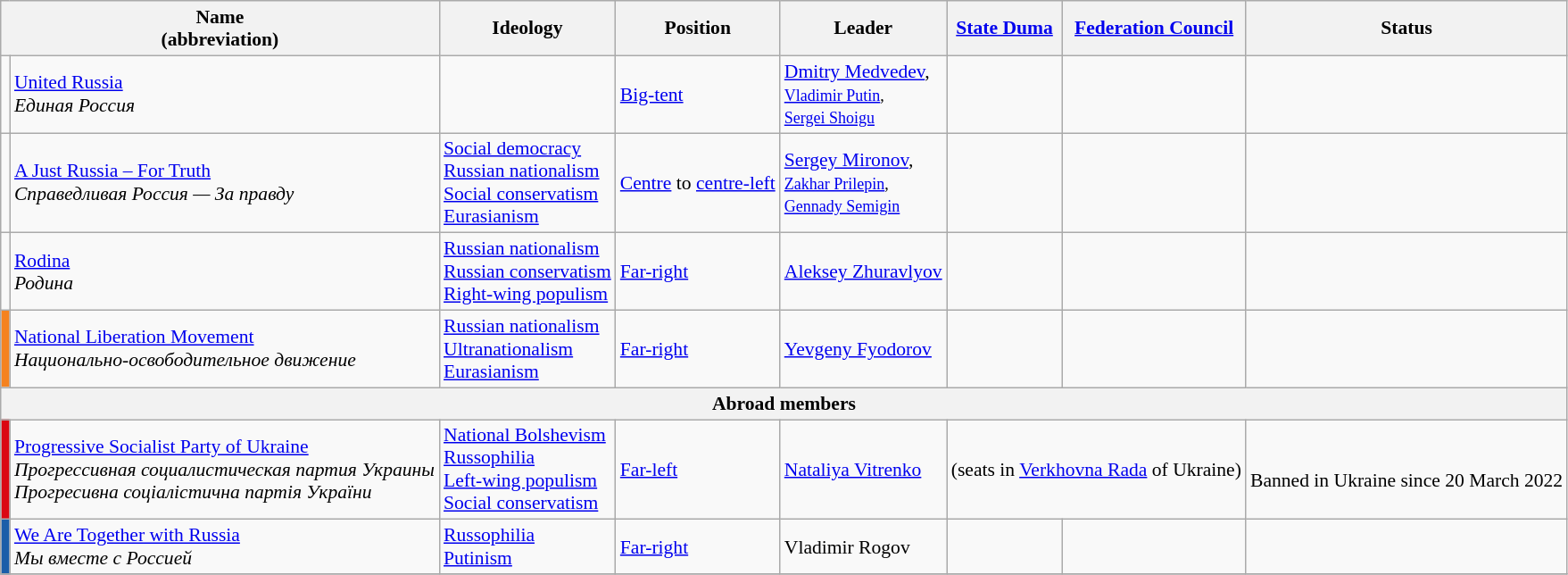<table class="wikitable sortable" style="font-size:90%">
<tr>
<th align="left" colspan="2">Name<br>(abbreviation)</th>
<th>Ideology</th>
<th>Position</th>
<th>Leader</th>
<th><a href='#'>State Duma</a></th>
<th><a href='#'>Federation Council</a></th>
<th>Status</th>
</tr>
<tr>
<td bgcolor=></td>
<td style="text-align:left;"><a href='#'>United Russia</a><br><em>Единая Россия</em></td>
<td></td>
<td><a href='#'>Big-tent</a></td>
<td><a href='#'>Dmitry Medvedev</a>,<br><small><a href='#'>Vladimir Putin</a>,<br><a href='#'>Sergei Shoigu</a></small></td>
<td></td>
<td></td>
<td></td>
</tr>
<tr>
<td bgcolor=></td>
<td style="text-align:left;"><a href='#'>A Just Russia – For Truth</a><br><em>Справедливая Россия — За правду</em></td>
<td><a href='#'>Social democracy</a><br><a href='#'>Russian nationalism</a><br><a href='#'>Social conservatism</a><br><a href='#'>Eurasianism</a></td>
<td><a href='#'>Centre</a> to <a href='#'>centre-left</a></td>
<td><a href='#'>Sergey Mironov</a>,<br><small><a href='#'>Zakhar Prilepin</a>,<br><a href='#'>Gennady Semigin</a></small></td>
<td></td>
<td></td>
<td></td>
</tr>
<tr>
<td bgcolor=></td>
<td style="text-align:left;"><a href='#'>Rodina</a><br><em>Родина</em></td>
<td><a href='#'>Russian nationalism</a><br><a href='#'>Russian conservatism</a><br><a href='#'>Right-wing populism</a></td>
<td><a href='#'>Far-right</a></td>
<td><a href='#'>Aleksey Zhuravlyov</a></td>
<td></td>
<td></td>
<td></td>
</tr>
<tr>
<td bgcolor=#F5821F></td>
<td><a href='#'>National Liberation Movement</a><br><em>Национально-освободительное движение</em></td>
<td><a href='#'>Russian nationalism</a><br><a href='#'>Ultranationalism</a><br><a href='#'>Eurasianism</a></td>
<td><a href='#'>Far-right</a></td>
<td><a href='#'>Yevgeny Fyodorov</a></td>
<td></td>
<td></td>
<td></td>
</tr>
<tr>
<th colspan="8">Abroad members</th>
</tr>
<tr>
<td bgcolor="#DB0712"></td>
<td style="text-align:left;"><a href='#'>Progressive Socialist Party of Ukraine</a><br><em>Прогрессивная социалистическая партия Украины</em><br><em>Прогресивна соціалістична партія України</em></td>
<td><a href='#'>National Bolshevism</a><br><a href='#'>Russophilia</a><br><a href='#'>Left-wing populism</a><br><a href='#'>Social conservatism</a></td>
<td><a href='#'>Far-left</a></td>
<td><a href='#'>Nataliya Vitrenko</a></td>
<td colspan="2"> (seats in <a href='#'>Verkhovna Rada</a> of Ukraine)</td>
<td><br>Banned in Ukraine since 20 March 2022</td>
</tr>
<tr>
<td bgcolor=#1B5EA9></td>
<td><a href='#'>We Are Together with Russia</a><br><em>Мы вместе с Россией</em></td>
<td><a href='#'>Russophilia</a><br><a href='#'>Putinism</a></td>
<td><a href='#'>Far-right</a></td>
<td>Vladimir Rogov</td>
<td></td>
<td></td>
<td></td>
</tr>
<tr>
</tr>
</table>
